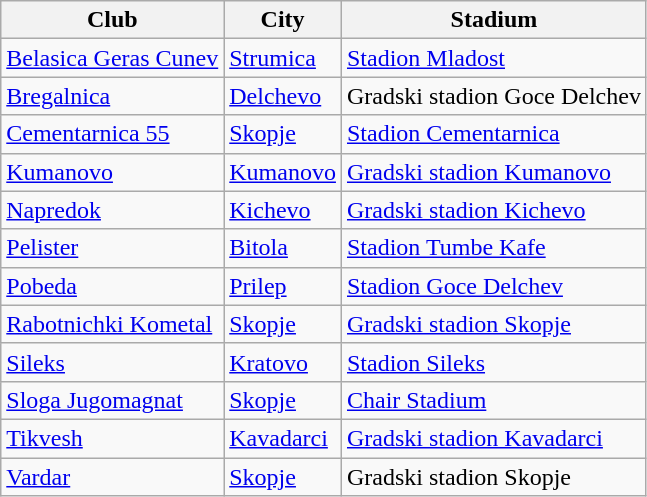<table class="wikitable">
<tr>
<th>Club</th>
<th>City</th>
<th>Stadium</th>
</tr>
<tr>
<td><a href='#'>Belasica Geras Cunev</a></td>
<td><a href='#'>Strumica</a></td>
<td><a href='#'>Stadion Mladost</a></td>
</tr>
<tr>
<td><a href='#'>Bregalnica</a></td>
<td><a href='#'>Delchevo</a></td>
<td>Gradski stadion Goce Delchev</td>
</tr>
<tr>
<td><a href='#'>Cementarnica 55</a></td>
<td><a href='#'>Skopje</a></td>
<td><a href='#'>Stadion Cementarnica</a></td>
</tr>
<tr>
<td><a href='#'>Kumanovo</a></td>
<td><a href='#'>Kumanovo</a></td>
<td><a href='#'>Gradski stadion Kumanovo</a></td>
</tr>
<tr>
<td><a href='#'>Napredok</a></td>
<td><a href='#'>Kichevo</a></td>
<td><a href='#'>Gradski stadion Kichevo</a></td>
</tr>
<tr>
<td><a href='#'>Pelister</a></td>
<td><a href='#'>Bitola</a></td>
<td><a href='#'>Stadion Tumbe Kafe</a></td>
</tr>
<tr>
<td><a href='#'>Pobeda</a></td>
<td><a href='#'>Prilep</a></td>
<td><a href='#'>Stadion Goce Delchev</a></td>
</tr>
<tr>
<td><a href='#'>Rabotnichki Kometal</a></td>
<td><a href='#'>Skopje</a></td>
<td><a href='#'>Gradski stadion Skopje</a></td>
</tr>
<tr>
<td><a href='#'>Sileks</a></td>
<td><a href='#'>Kratovo</a></td>
<td><a href='#'>Stadion Sileks</a></td>
</tr>
<tr>
<td><a href='#'>Sloga Jugomagnat</a></td>
<td><a href='#'>Skopje</a></td>
<td><a href='#'>Chair Stadium</a></td>
</tr>
<tr>
<td><a href='#'>Tikvesh</a></td>
<td><a href='#'>Kavadarci</a></td>
<td><a href='#'>Gradski stadion Kavadarci</a></td>
</tr>
<tr>
<td><a href='#'>Vardar</a></td>
<td><a href='#'>Skopje</a></td>
<td>Gradski stadion Skopje</td>
</tr>
</table>
